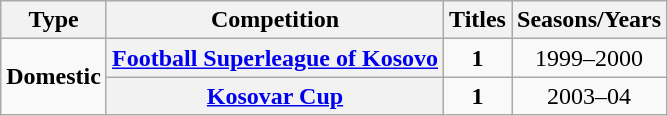<table class="wikitable" style="text-align: center;">
<tr>
<th scope=col>Type</th>
<th scope=col>Competition</th>
<th scope=col>Titles</th>
<th scope=col>Seasons/Years</th>
</tr>
<tr>
<td rowspan="4"><strong>Domestic</strong></td>
<th scope=col><a href='#'>Football Superleague of Kosovo</a></th>
<td align="center"><strong>1</strong></td>
<td>1999–2000</td>
</tr>
<tr>
<th scope=col><a href='#'>Kosovar Cup</a></th>
<td align="center"><strong>1</strong></td>
<td>2003–04</td>
</tr>
</table>
